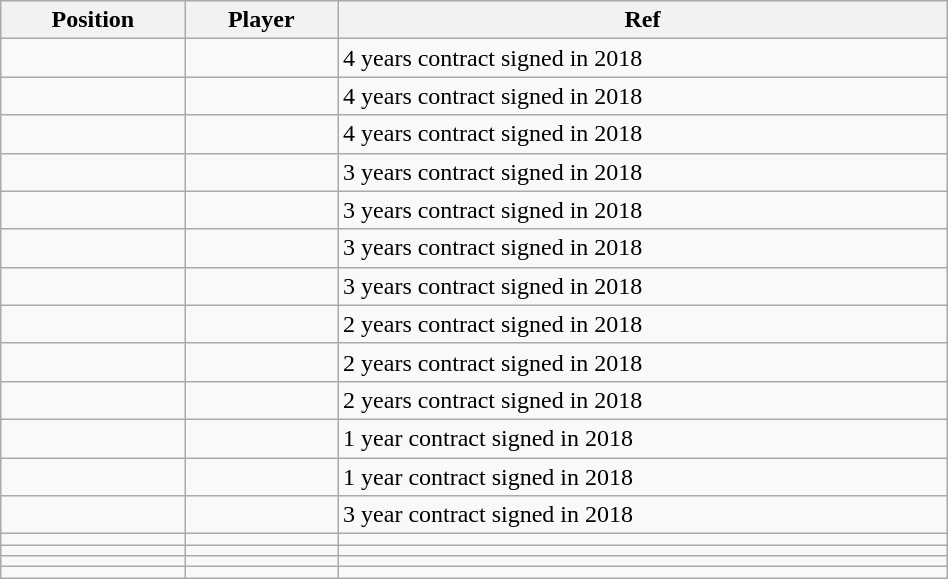<table class="wikitable sortable" style="width:50%; text-align:center; text-align:left;">
<tr>
<th>Position</th>
<th>Player</th>
<th>Ref</th>
</tr>
<tr>
<td></td>
<td></td>
<td>4 years contract signed in 2018</td>
</tr>
<tr>
<td></td>
<td></td>
<td>4 years contract signed in 2018</td>
</tr>
<tr>
<td></td>
<td></td>
<td>4 years contract signed in 2018</td>
</tr>
<tr>
<td></td>
<td></td>
<td>3 years contract signed in 2018</td>
</tr>
<tr>
<td></td>
<td></td>
<td>3 years contract signed in 2018</td>
</tr>
<tr>
<td></td>
<td></td>
<td>3 years contract signed in 2018</td>
</tr>
<tr>
<td></td>
<td></td>
<td>3 years contract signed in 2018</td>
</tr>
<tr>
<td></td>
<td></td>
<td>2 years contract signed in 2018</td>
</tr>
<tr>
<td></td>
<td></td>
<td>2 years contract signed in 2018</td>
</tr>
<tr>
<td></td>
<td></td>
<td>2 years contract signed in 2018</td>
</tr>
<tr>
<td></td>
<td></td>
<td>1 year contract signed in 2018</td>
</tr>
<tr>
<td></td>
<td></td>
<td>1 year contract signed in 2018</td>
</tr>
<tr>
<td></td>
<td></td>
<td>3 year contract signed in 2018</td>
</tr>
<tr>
<td></td>
<td></td>
<td></td>
</tr>
<tr>
<td></td>
<td></td>
<td></td>
</tr>
<tr>
<td></td>
<td></td>
<td></td>
</tr>
<tr>
<td></td>
<td></td>
<td></td>
</tr>
</table>
